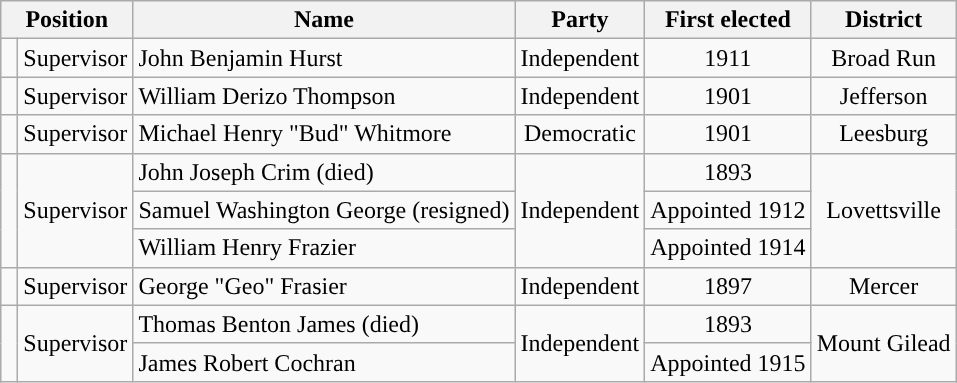<table class="wikitable">
<tr>
<th colspan="2">Position</th>
<th>Name</th>
<th>Party</th>
<th>First elected</th>
<th>District</th>
</tr>
<tr>
<td style="background-color:"> </td>
<td>Supervisor</td>
<td>John Benjamin Hurst</td>
<td style="text-align:center;">Independent</td>
<td style="text-align:center;">1911</td>
<td style="text-align:center;">Broad Run</td>
</tr>
<tr>
<td style="background-color:"> </td>
<td>Supervisor</td>
<td>William Derizo Thompson</td>
<td style="text-align:center;">Independent</td>
<td style="text-align:center;">1901</td>
<td style="text-align:center;">Jefferson</td>
</tr>
<tr>
<td style="background-color:"> </td>
<td>Supervisor</td>
<td>Michael Henry "Bud" Whitmore</td>
<td style="text-align:center;">Democratic</td>
<td style="text-align:center;">1901</td>
<td style="text-align:center;">Leesburg</td>
</tr>
<tr>
<td rowspan="3" style="background-color:"> </td>
<td rowspan="3">Supervisor</td>
<td>John Joseph Crim (died)</td>
<td rowspan="3" style="text-align:center;">Independent</td>
<td style="text-align:center;">1893</td>
<td rowspan="3" style="text-align:center;">Lovettsville</td>
</tr>
<tr>
<td>Samuel Washington George (resigned)</td>
<td style="text-align:center;">Appointed 1912</td>
</tr>
<tr>
<td>William Henry Frazier</td>
<td style="text-align:center;">Appointed 1914</td>
</tr>
<tr>
<td style="background-color:"> </td>
<td>Supervisor</td>
<td>George "Geo" Frasier</td>
<td style="text-align:center;">Independent</td>
<td style="text-align:center;">1897</td>
<td style="text-align:center;">Mercer</td>
</tr>
<tr>
<td rowspan="2" style="background-color:"> </td>
<td rowspan="2">Supervisor</td>
<td>Thomas Benton James (died)</td>
<td rowspan="2" style="text-align:center;">Independent</td>
<td style="text-align:center;">1893</td>
<td rowspan="2" style="text-align:center;">Mount Gilead</td>
</tr>
<tr>
<td>James Robert Cochran</td>
<td style="text-align:center;">Appointed 1915</td>
</tr>
</table>
